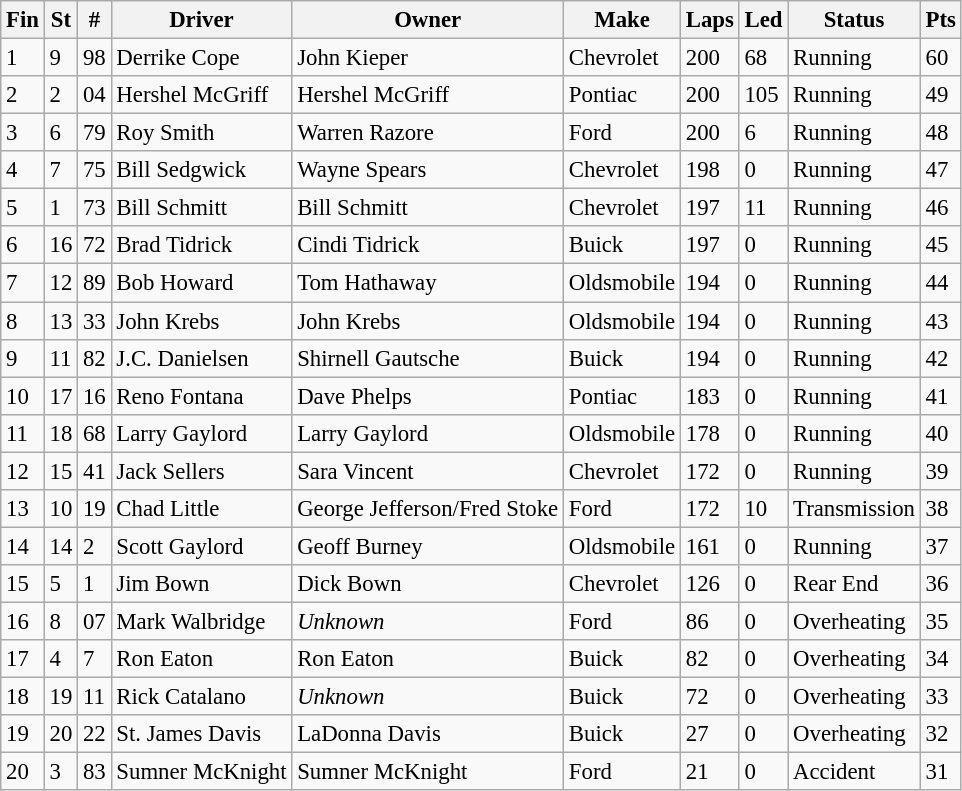<table class="wikitable" style="font-size: 95%;">
<tr>
<th>Fin</th>
<th>St</th>
<th>#</th>
<th>Driver</th>
<th>Owner</th>
<th>Make</th>
<th>Laps</th>
<th>Led</th>
<th>Status</th>
<th>Pts</th>
</tr>
<tr>
<td>1</td>
<td>9</td>
<td>98</td>
<td>Derrike Cope</td>
<td>John Kieper</td>
<td>Chevrolet</td>
<td>200</td>
<td>68</td>
<td>Running</td>
<td>60</td>
</tr>
<tr>
<td>2</td>
<td>2</td>
<td>04</td>
<td>Hershel McGriff</td>
<td>Hershel McGriff</td>
<td>Pontiac</td>
<td>200</td>
<td>105</td>
<td>Running</td>
<td>49</td>
</tr>
<tr>
<td>3</td>
<td>6</td>
<td>79</td>
<td>Roy Smith</td>
<td>Warren Razore</td>
<td>Ford</td>
<td>200</td>
<td>6</td>
<td>Running</td>
<td>48</td>
</tr>
<tr>
<td>4</td>
<td>7</td>
<td>75</td>
<td>Bill Sedgwick</td>
<td>Wayne Spears</td>
<td>Chevrolet</td>
<td>198</td>
<td>0</td>
<td>Running</td>
<td>47</td>
</tr>
<tr>
<td>5</td>
<td>1</td>
<td>73</td>
<td>Bill Schmitt</td>
<td>Bill Schmitt</td>
<td>Chevrolet</td>
<td>197</td>
<td>11</td>
<td>Running</td>
<td>46</td>
</tr>
<tr>
<td>6</td>
<td>16</td>
<td>72</td>
<td>Brad Tidrick</td>
<td>Cindi Tidrick</td>
<td>Buick</td>
<td>197</td>
<td>0</td>
<td>Running</td>
<td>45</td>
</tr>
<tr>
<td>7</td>
<td>12</td>
<td>89</td>
<td>Bob Howard</td>
<td>Tom Hathaway</td>
<td>Oldsmobile</td>
<td>194</td>
<td>0</td>
<td>Running</td>
<td>44</td>
</tr>
<tr>
<td>8</td>
<td>13</td>
<td>33</td>
<td>John Krebs</td>
<td>John Krebs</td>
<td>Oldsmobile</td>
<td>194</td>
<td>0</td>
<td>Running</td>
<td>43</td>
</tr>
<tr>
<td>9</td>
<td>11</td>
<td>82</td>
<td>J.C. Danielsen</td>
<td>Shirnell Gautsche</td>
<td>Buick</td>
<td>194</td>
<td>0</td>
<td>Running</td>
<td>42</td>
</tr>
<tr>
<td>10</td>
<td>17</td>
<td>16</td>
<td>Reno Fontana</td>
<td>Dave Phelps</td>
<td>Pontiac</td>
<td>183</td>
<td>0</td>
<td>Running</td>
<td>41</td>
</tr>
<tr>
<td>11</td>
<td>18</td>
<td>68</td>
<td>Larry Gaylord</td>
<td>Larry Gaylord</td>
<td>Oldsmobile</td>
<td>178</td>
<td>0</td>
<td>Running</td>
<td>40</td>
</tr>
<tr>
<td>12</td>
<td>15</td>
<td>41</td>
<td>Jack Sellers</td>
<td>Sara Vincent</td>
<td>Chevrolet</td>
<td>172</td>
<td>0</td>
<td>Running</td>
<td>39</td>
</tr>
<tr>
<td>13</td>
<td>10</td>
<td>19</td>
<td>Chad Little</td>
<td>George Jefferson/Fred Stoke</td>
<td>Ford</td>
<td>172</td>
<td>10</td>
<td>Transmission</td>
<td>38</td>
</tr>
<tr>
<td>14</td>
<td>14</td>
<td>2</td>
<td>Scott Gaylord</td>
<td>Geoff Burney</td>
<td>Oldsmobile</td>
<td>161</td>
<td>0</td>
<td>Running</td>
<td>37</td>
</tr>
<tr>
<td>15</td>
<td>5</td>
<td>1</td>
<td>Jim Bown</td>
<td>Dick Bown</td>
<td>Chevrolet</td>
<td>126</td>
<td>0</td>
<td>Rear End</td>
<td>36</td>
</tr>
<tr>
<td>16</td>
<td>8</td>
<td>07</td>
<td>Mark Walbridge</td>
<td><em>Unknown</em></td>
<td>Ford</td>
<td>86</td>
<td>0</td>
<td>Overheating</td>
<td>35</td>
</tr>
<tr>
<td>17</td>
<td>4</td>
<td>7</td>
<td>Ron Eaton</td>
<td>Ron Eaton</td>
<td>Buick</td>
<td>82</td>
<td>0</td>
<td>Overheating</td>
<td>34</td>
</tr>
<tr>
<td>18</td>
<td>19</td>
<td>11</td>
<td>Rick Catalano</td>
<td><em>Unknown</em></td>
<td>Buick</td>
<td>72</td>
<td>0</td>
<td>Overheating</td>
<td>33</td>
</tr>
<tr>
<td>19</td>
<td>20</td>
<td>22</td>
<td>St. James Davis</td>
<td>LaDonna Davis</td>
<td>Buick</td>
<td>27</td>
<td>0</td>
<td>Overheating</td>
<td>32</td>
</tr>
<tr>
<td>20</td>
<td>3</td>
<td>83</td>
<td>Sumner McKnight</td>
<td>Sumner McKnight</td>
<td>Ford</td>
<td>21</td>
<td>0</td>
<td>Accident</td>
<td>31</td>
</tr>
</table>
